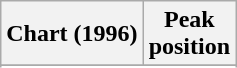<table class="wikitable sortable">
<tr>
<th align="left">Chart (1996)</th>
<th align="center">Peak<br>position</th>
</tr>
<tr>
</tr>
<tr>
</tr>
</table>
